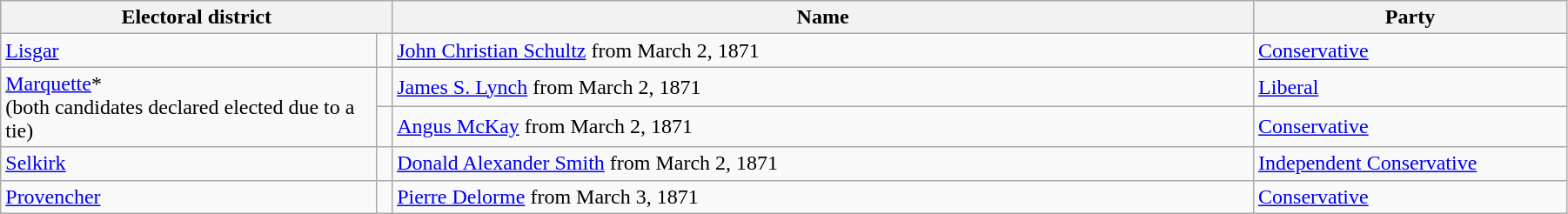<table class="wikitable" width=95%>
<tr>
<th colspan=2 width=25%>Electoral district</th>
<th>Name</th>
<th width=20%>Party</th>
</tr>
<tr>
<td width=24%><a href='#'>Lisgar</a></td>
<td></td>
<td><a href='#'>John Christian Schultz</a> from March 2, 1871</td>
<td><a href='#'>Conservative</a></td>
</tr>
<tr>
<td rowspan=2><a href='#'>Marquette</a>*<br>(both candidates declared elected due to a tie)</td>
<td></td>
<td><a href='#'>James S. Lynch</a> from March 2, 1871</td>
<td><a href='#'>Liberal</a></td>
</tr>
<tr>
<td></td>
<td><a href='#'>Angus McKay</a> from March 2, 1871</td>
<td><a href='#'>Conservative</a></td>
</tr>
<tr>
<td><a href='#'>Selkirk</a></td>
<td></td>
<td><a href='#'>Donald Alexander Smith</a> from March 2, 1871</td>
<td><a href='#'>Independent Conservative</a></td>
</tr>
<tr>
<td><a href='#'>Provencher</a></td>
<td></td>
<td><a href='#'>Pierre Delorme</a> from March 3, 1871</td>
<td><a href='#'>Conservative</a></td>
</tr>
</table>
